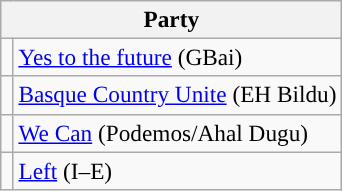<table class="wikitable" style="text-align:left; font-size:97%;">
<tr>
<th colspan="2">Party</th>
</tr>
<tr>
<td width="1"></td>
<td><a href='#'>Yes to the future</a> (GBai)</td>
</tr>
<tr>
<td></td>
<td><a href='#'>Basque Country Unite</a> (EH Bildu)</td>
</tr>
<tr>
<td></td>
<td><a href='#'>We Can</a> (Podemos/Ahal Dugu)</td>
</tr>
<tr>
<td></td>
<td><a href='#'>Left</a> (I–E)</td>
</tr>
</table>
